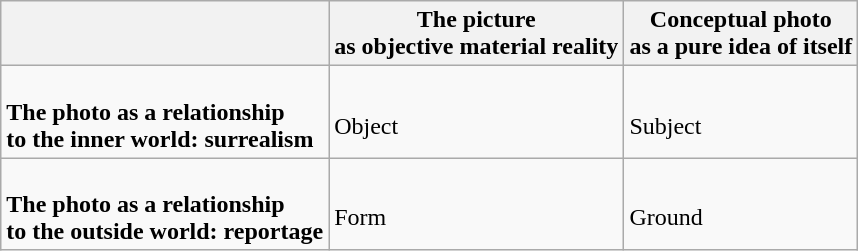<table class="wikitable">
<tr>
<th></th>
<th><div><strong>The picture</strong><br><strong>as objective material reality</strong>
</div></th>
<th><div><strong>Conceptual photo</strong><br><strong>as a pure idea of itself</strong>
</div></th>
</tr>
<tr>
<td><div><br><strong>The photo as a relationship</strong><br><strong>to the inner world: surrealism</strong>
</div></td>
<td><div><br>Object</div></td>
<td><div><br>Subject</div></td>
</tr>
<tr>
<td><div><br><strong>The photo as a relationship</strong><br><strong>to the outside world: reportage</strong></div></td>
<td><div><br>Form</div></td>
<td><div><br>Ground</div></td>
</tr>
</table>
